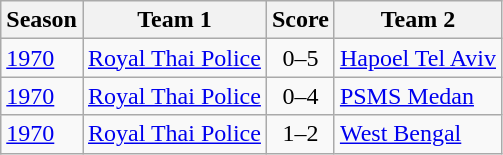<table class="wikitable">
<tr>
<th>Season</th>
<th>Team 1</th>
<th>Score</th>
<th>Team 2</th>
</tr>
<tr>
<td><a href='#'>1970</a></td>
<td> <a href='#'>Royal Thai Police</a></td>
<td style="text-align: center">0–5</td>
<td> <a href='#'>Hapoel Tel Aviv</a></td>
</tr>
<tr>
<td><a href='#'>1970</a></td>
<td> <a href='#'>Royal Thai Police</a></td>
<td style="text-align: center">0–4</td>
<td> <a href='#'>PSMS Medan</a></td>
</tr>
<tr>
<td><a href='#'>1970</a></td>
<td> <a href='#'>Royal Thai Police</a></td>
<td style="text-align: center">1–2</td>
<td> <a href='#'>West Bengal</a></td>
</tr>
</table>
